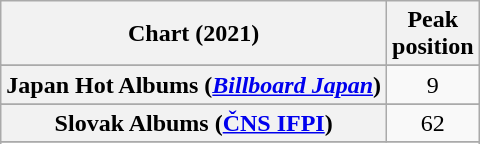<table class="wikitable sortable plainrowheaders" style="text-align:center">
<tr>
<th scope="col">Chart (2021)</th>
<th scope="col">Peak<br>position</th>
</tr>
<tr>
</tr>
<tr>
</tr>
<tr>
</tr>
<tr>
</tr>
<tr>
</tr>
<tr>
</tr>
<tr>
</tr>
<tr>
</tr>
<tr>
</tr>
<tr>
</tr>
<tr>
</tr>
<tr>
</tr>
<tr>
<th scope="row">Japan Hot Albums (<em><a href='#'>Billboard Japan</a></em>)</th>
<td>9</td>
</tr>
<tr>
</tr>
<tr>
</tr>
<tr>
</tr>
<tr>
</tr>
<tr>
</tr>
<tr>
<th scope="row">Slovak Albums (<a href='#'>ČNS IFPI</a>)</th>
<td>62</td>
</tr>
<tr>
</tr>
<tr>
</tr>
<tr>
</tr>
<tr>
</tr>
<tr>
</tr>
<tr>
</tr>
<tr>
</tr>
<tr>
</tr>
<tr>
</tr>
</table>
